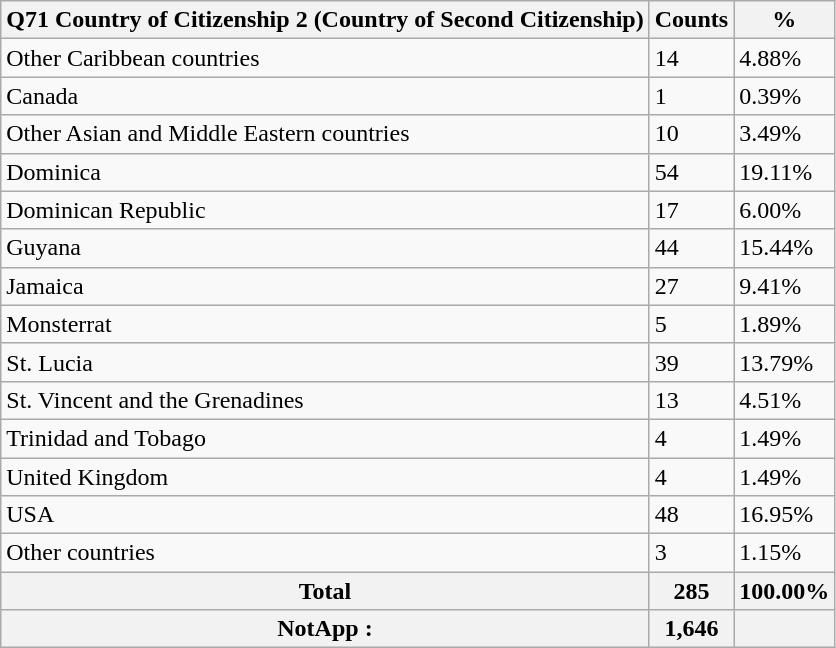<table class="wikitable sortable">
<tr>
<th>Q71 Country of Citizenship 2 (Country of Second Citizenship)</th>
<th>Counts</th>
<th>%</th>
</tr>
<tr>
<td>Other Caribbean countries</td>
<td>14</td>
<td>4.88%</td>
</tr>
<tr>
<td>Canada</td>
<td>1</td>
<td>0.39%</td>
</tr>
<tr>
<td>Other Asian and Middle Eastern countries</td>
<td>10</td>
<td>3.49%</td>
</tr>
<tr>
<td>Dominica</td>
<td>54</td>
<td>19.11%</td>
</tr>
<tr>
<td>Dominican Republic</td>
<td>17</td>
<td>6.00%</td>
</tr>
<tr>
<td>Guyana</td>
<td>44</td>
<td>15.44%</td>
</tr>
<tr>
<td>Jamaica</td>
<td>27</td>
<td>9.41%</td>
</tr>
<tr>
<td>Monsterrat</td>
<td>5</td>
<td>1.89%</td>
</tr>
<tr>
<td>St. Lucia</td>
<td>39</td>
<td>13.79%</td>
</tr>
<tr>
<td>St. Vincent and the Grenadines</td>
<td>13</td>
<td>4.51%</td>
</tr>
<tr>
<td>Trinidad and Tobago</td>
<td>4</td>
<td>1.49%</td>
</tr>
<tr>
<td>United Kingdom</td>
<td>4</td>
<td>1.49%</td>
</tr>
<tr>
<td>USA</td>
<td>48</td>
<td>16.95%</td>
</tr>
<tr>
<td>Other countries</td>
<td>3</td>
<td>1.15%</td>
</tr>
<tr>
<th>Total</th>
<th>285</th>
<th>100.00%</th>
</tr>
<tr>
<th>NotApp :</th>
<th>1,646</th>
<th></th>
</tr>
</table>
